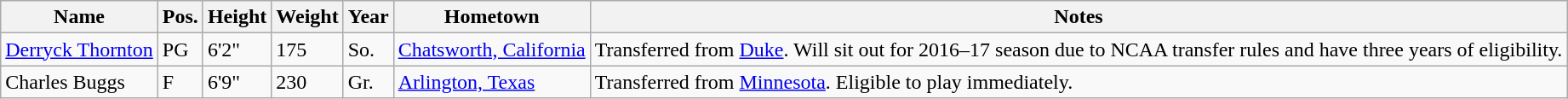<table class="wikitable sortable">
<tr>
<th>Name</th>
<th>Pos.</th>
<th>Height</th>
<th>Weight</th>
<th>Year</th>
<th>Hometown</th>
<th class="unsortable">Notes</th>
</tr>
<tr>
<td sortname><a href='#'>Derryck Thornton</a></td>
<td>PG</td>
<td>6'2"</td>
<td>175</td>
<td>So.</td>
<td><a href='#'>Chatsworth, California</a></td>
<td>Transferred from <a href='#'>Duke</a>. Will sit out for 2016–17 season due to NCAA transfer rules and have three years of eligibility.</td>
</tr>
<tr>
<td sortname>Charles Buggs</td>
<td>F</td>
<td>6'9"</td>
<td>230</td>
<td>Gr.</td>
<td><a href='#'>Arlington, Texas</a></td>
<td>Transferred from <a href='#'>Minnesota</a>. Eligible to play immediately.</td>
</tr>
</table>
